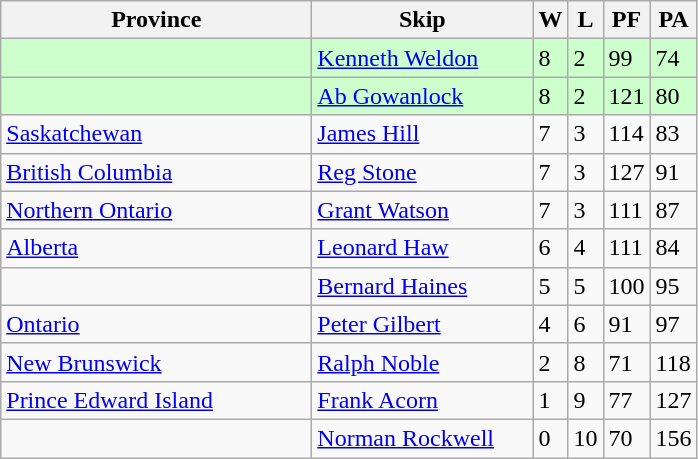<table class="wikitable">
<tr>
<th bgcolor="#efefef" width="200">Province</th>
<th bgcolor="#efefef" width="140">Skip</th>
<th bgcolor="#efefef" width="15">W</th>
<th bgcolor="#efefef" width="15">L</th>
<th bgcolor="#efefef" width="15">PF</th>
<th bgcolor="#efefef" width="15">PA</th>
</tr>
<tr bgcolor=#ccffcc>
<td></td>
<td><a href='#'>Kenneth Weldon</a></td>
<td>8</td>
<td>2</td>
<td>99</td>
<td>74</td>
</tr>
<tr bgcolor=#ccffcc>
<td></td>
<td><a href='#'>Ab Gowanlock</a></td>
<td>8</td>
<td>2</td>
<td>121</td>
<td>80</td>
</tr>
<tr>
<td><a href='#'>Saskatchewan</a></td>
<td><a href='#'>James Hill</a></td>
<td>7</td>
<td>3</td>
<td>114</td>
<td>83</td>
</tr>
<tr>
<td><a href='#'>British Columbia</a></td>
<td><a href='#'>Reg Stone</a></td>
<td>7</td>
<td>3</td>
<td>127</td>
<td>91</td>
</tr>
<tr>
<td><a href='#'>Northern Ontario</a></td>
<td><a href='#'>Grant Watson</a></td>
<td>7</td>
<td>3</td>
<td>111</td>
<td>87</td>
</tr>
<tr>
<td><a href='#'>Alberta</a></td>
<td><a href='#'>Leonard Haw</a></td>
<td>6</td>
<td>4</td>
<td>111</td>
<td>84</td>
</tr>
<tr>
<td></td>
<td><a href='#'>Bernard Haines</a></td>
<td>5</td>
<td>5</td>
<td>100</td>
<td>95</td>
</tr>
<tr>
<td><a href='#'>Ontario</a></td>
<td><a href='#'>Peter Gilbert</a></td>
<td>4</td>
<td>6</td>
<td>91</td>
<td>97</td>
</tr>
<tr>
<td><a href='#'>New Brunswick</a></td>
<td><a href='#'>Ralph Noble</a></td>
<td>2</td>
<td>8</td>
<td>71</td>
<td>118</td>
</tr>
<tr>
<td><a href='#'>Prince Edward Island</a></td>
<td><a href='#'>Frank Acorn</a></td>
<td>1</td>
<td>9</td>
<td>77</td>
<td>127</td>
</tr>
<tr>
<td></td>
<td><a href='#'>Norman Rockwell</a></td>
<td>0</td>
<td>10</td>
<td>70</td>
<td>156</td>
</tr>
</table>
